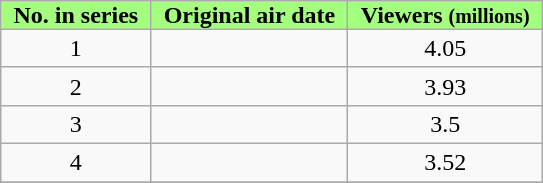<table class="wikitable" style="text-align:center;">
<tr>
<th style="background-color:#A5FF7F; padding:0 8px;">No. in series</th>
<th style="background-color:#A5FF7F; padding:0 8px;">Original air date</th>
<th style="background-color:#A5FF7F; padding:0 8px;">Viewers <small>(millions)</small></th>
</tr>
<tr>
<td>1</td>
<td></td>
<td>4.05</td>
</tr>
<tr>
<td>2</td>
<td></td>
<td>3.93</td>
</tr>
<tr>
<td>3</td>
<td></td>
<td>3.5</td>
</tr>
<tr>
<td>4</td>
<td></td>
<td>3.52</td>
</tr>
<tr>
</tr>
</table>
